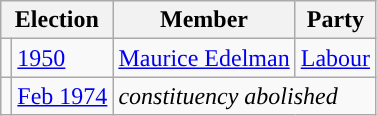<table class="wikitable">
<tr>
<th colspan="2">Election</th>
<th>Member</th>
<th>Party</th>
</tr>
<tr>
<td style="color:inherit;background-color: "></td>
<td><a href='#'>1950</a></td>
<td><a href='#'>Maurice Edelman</a></td>
<td><a href='#'>Labour</a></td>
</tr>
<tr>
<td></td>
<td><a href='#'>Feb 1974</a></td>
<td colspan="2"><em>constituency abolished</em></td>
</tr>
</table>
